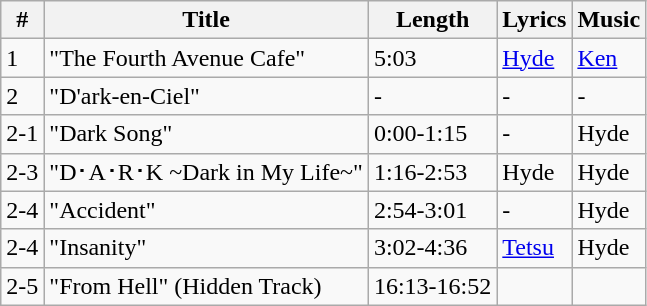<table class="wikitable">
<tr>
<th>#</th>
<th>Title</th>
<th>Length</th>
<th>Lyrics</th>
<th>Music</th>
</tr>
<tr>
<td>1</td>
<td>"The Fourth Avenue Cafe"</td>
<td>5:03</td>
<td><a href='#'>Hyde</a></td>
<td><a href='#'>Ken</a></td>
</tr>
<tr>
<td>2</td>
<td>"D'ark-en-Ciel"</td>
<td>‐</td>
<td>‐</td>
<td>‐</td>
</tr>
<tr>
<td>2-1</td>
<td>"Dark Song"</td>
<td>0:00-1:15</td>
<td>‐</td>
<td>Hyde</td>
</tr>
<tr>
<td>2-3</td>
<td>"D･A･R･K ~Dark in My Life~"</td>
<td>1:16-2:53</td>
<td>Hyde</td>
<td>Hyde</td>
</tr>
<tr>
<td>2-4</td>
<td>"Accident"</td>
<td>2:54-3:01</td>
<td>‐</td>
<td>Hyde</td>
</tr>
<tr>
<td>2-4</td>
<td>"Insanity"</td>
<td>3:02-4:36</td>
<td><a href='#'>Tetsu</a></td>
<td>Hyde</td>
</tr>
<tr>
<td>2-5</td>
<td>"From Hell" (Hidden Track)</td>
<td>16:13-16:52</td>
<td></td>
<td></td>
</tr>
</table>
